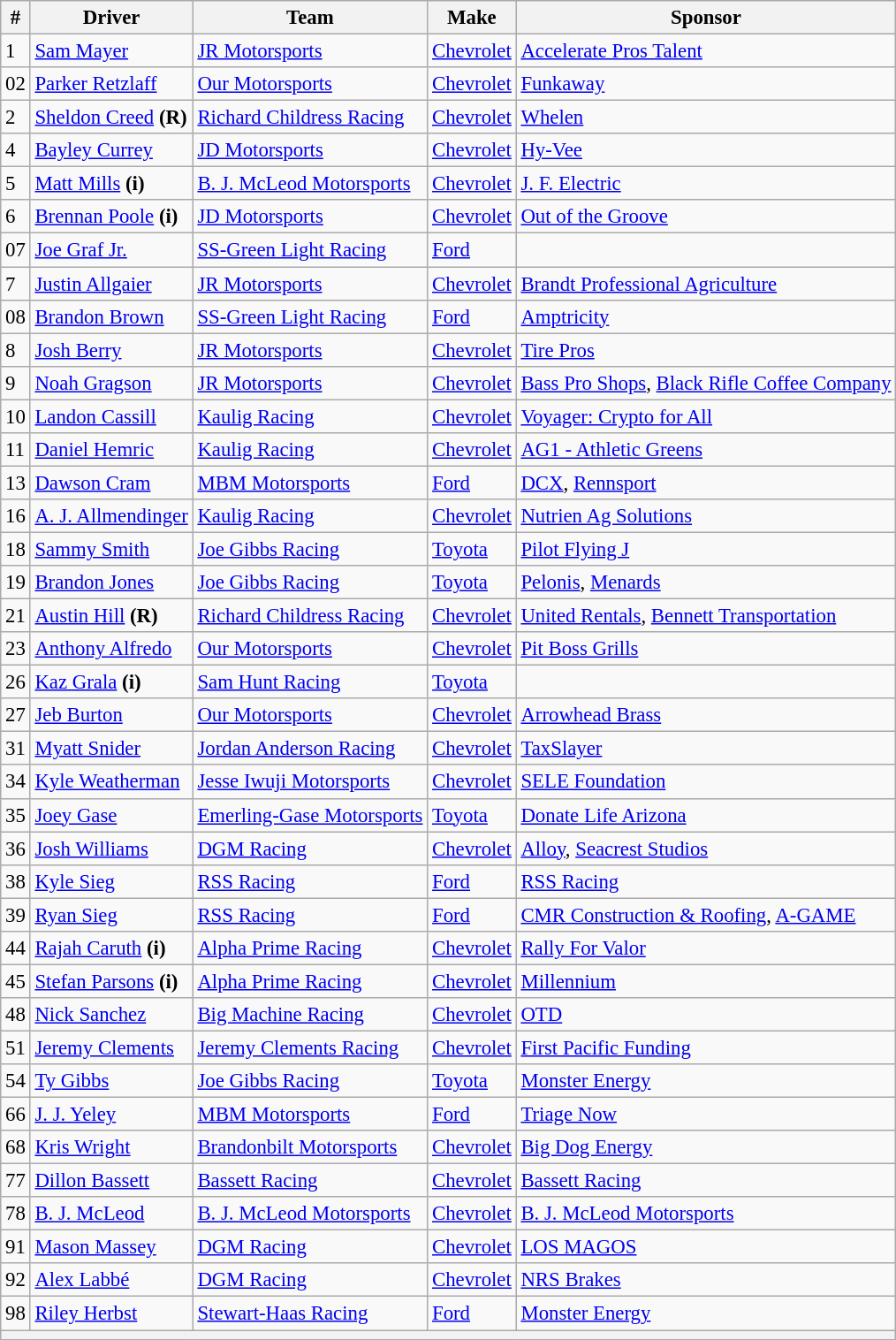<table class="wikitable" style="font-size: 95%;">
<tr>
<th>#</th>
<th>Driver</th>
<th>Team</th>
<th>Make</th>
<th>Sponsor</th>
</tr>
<tr>
<td>1</td>
<td><a href='#'>Sam Mayer</a></td>
<td><a href='#'>JR Motorsports</a></td>
<td><a href='#'>Chevrolet</a></td>
<td><a href='#'>Accelerate Pros Talent</a></td>
</tr>
<tr>
<td>02</td>
<td><a href='#'>Parker Retzlaff</a></td>
<td><a href='#'>Our Motorsports</a></td>
<td><a href='#'>Chevrolet</a></td>
<td><a href='#'>Funkaway</a></td>
</tr>
<tr>
<td>2</td>
<td><a href='#'>Sheldon Creed</a> <strong>(R)</strong></td>
<td><a href='#'>Richard Childress Racing</a></td>
<td><a href='#'>Chevrolet</a></td>
<td><a href='#'>Whelen</a></td>
</tr>
<tr>
<td>4</td>
<td><a href='#'>Bayley Currey</a></td>
<td><a href='#'>JD Motorsports</a></td>
<td><a href='#'>Chevrolet</a></td>
<td><a href='#'>Hy-Vee</a></td>
</tr>
<tr>
<td>5</td>
<td><a href='#'>Matt Mills</a> <strong>(i)</strong></td>
<td><a href='#'>B. J. McLeod Motorsports</a></td>
<td><a href='#'>Chevrolet</a></td>
<td><a href='#'>J. F. Electric</a></td>
</tr>
<tr>
<td>6</td>
<td><a href='#'>Brennan Poole</a> <strong>(i)</strong></td>
<td><a href='#'>JD Motorsports</a></td>
<td><a href='#'>Chevrolet</a></td>
<td><a href='#'>Out of the Groove</a></td>
</tr>
<tr>
<td>07</td>
<td><a href='#'>Joe Graf Jr.</a></td>
<td><a href='#'>SS-Green Light Racing</a></td>
<td><a href='#'>Ford</a></td>
<td></td>
</tr>
<tr>
<td>7</td>
<td><a href='#'>Justin Allgaier</a></td>
<td><a href='#'>JR Motorsports</a></td>
<td><a href='#'>Chevrolet</a></td>
<td><a href='#'>Brandt Professional Agriculture</a></td>
</tr>
<tr>
<td>08</td>
<td><a href='#'>Brandon Brown</a></td>
<td><a href='#'>SS-Green Light Racing</a></td>
<td><a href='#'>Ford</a></td>
<td><a href='#'>Amptricity</a></td>
</tr>
<tr>
<td>8</td>
<td><a href='#'>Josh Berry</a></td>
<td><a href='#'>JR Motorsports</a></td>
<td><a href='#'>Chevrolet</a></td>
<td><a href='#'>Tire Pros</a></td>
</tr>
<tr>
<td>9</td>
<td><a href='#'>Noah Gragson</a></td>
<td><a href='#'>JR Motorsports</a></td>
<td><a href='#'>Chevrolet</a></td>
<td nowrap=""><a href='#'>Bass Pro Shops</a>, <a href='#'>Black Rifle Coffee Company</a></td>
</tr>
<tr>
<td>10</td>
<td><a href='#'>Landon Cassill</a></td>
<td><a href='#'>Kaulig Racing</a></td>
<td><a href='#'>Chevrolet</a></td>
<td><a href='#'>Voyager: Crypto for All</a></td>
</tr>
<tr>
<td>11</td>
<td><a href='#'>Daniel Hemric</a></td>
<td><a href='#'>Kaulig Racing</a></td>
<td><a href='#'>Chevrolet</a></td>
<td><a href='#'>AG1 - Athletic Greens</a></td>
</tr>
<tr>
<td>13</td>
<td><a href='#'>Dawson Cram</a></td>
<td><a href='#'>MBM Motorsports</a></td>
<td><a href='#'>Ford</a></td>
<td><a href='#'>DCX</a>, <a href='#'>Rennsport</a></td>
</tr>
<tr>
<td>16</td>
<td nowrap=""><a href='#'>A. J. Allmendinger</a></td>
<td><a href='#'>Kaulig Racing</a></td>
<td><a href='#'>Chevrolet</a></td>
<td><a href='#'>Nutrien Ag Solutions</a></td>
</tr>
<tr>
<td>18</td>
<td><a href='#'>Sammy Smith</a></td>
<td><a href='#'>Joe Gibbs Racing</a></td>
<td><a href='#'>Toyota</a></td>
<td><a href='#'>Pilot Flying J</a></td>
</tr>
<tr>
<td>19</td>
<td><a href='#'>Brandon Jones</a></td>
<td><a href='#'>Joe Gibbs Racing</a></td>
<td><a href='#'>Toyota</a></td>
<td><a href='#'>Pelonis</a>, <a href='#'>Menards</a></td>
</tr>
<tr>
<td>21</td>
<td><a href='#'>Austin Hill</a> <strong>(R)</strong></td>
<td><a href='#'>Richard Childress Racing</a></td>
<td><a href='#'>Chevrolet</a></td>
<td><a href='#'>United Rentals</a>, <a href='#'>Bennett Transportation</a></td>
</tr>
<tr>
<td>23</td>
<td><a href='#'>Anthony Alfredo</a></td>
<td><a href='#'>Our Motorsports</a></td>
<td><a href='#'>Chevrolet</a></td>
<td><a href='#'>Pit Boss Grills</a></td>
</tr>
<tr>
<td>26</td>
<td><a href='#'>Kaz Grala</a> <strong>(i)</strong></td>
<td><a href='#'>Sam Hunt Racing</a></td>
<td><a href='#'>Toyota</a></td>
<td></td>
</tr>
<tr>
<td>27</td>
<td><a href='#'>Jeb Burton</a></td>
<td><a href='#'>Our Motorsports</a></td>
<td><a href='#'>Chevrolet</a></td>
<td><a href='#'>Arrowhead Brass</a></td>
</tr>
<tr>
<td>31</td>
<td><a href='#'>Myatt Snider</a></td>
<td><a href='#'>Jordan Anderson Racing</a></td>
<td><a href='#'>Chevrolet</a></td>
<td><a href='#'>TaxSlayer</a></td>
</tr>
<tr>
<td>34</td>
<td><a href='#'>Kyle Weatherman</a></td>
<td nowrap=""><a href='#'>Jesse Iwuji Motorsports</a></td>
<td><a href='#'>Chevrolet</a></td>
<td><a href='#'>SELE Foundation</a></td>
</tr>
<tr>
<td>35</td>
<td><a href='#'>Joey Gase</a></td>
<td nowrap=""><a href='#'>Emerling-Gase Motorsports</a></td>
<td><a href='#'>Toyota</a></td>
<td><a href='#'>Donate Life Arizona</a></td>
</tr>
<tr>
<td>36</td>
<td><a href='#'>Josh Williams</a></td>
<td><a href='#'>DGM Racing</a></td>
<td><a href='#'>Chevrolet</a></td>
<td><a href='#'>Alloy</a>, <a href='#'>Seacrest Studios</a></td>
</tr>
<tr>
<td>38</td>
<td><a href='#'>Kyle Sieg</a></td>
<td><a href='#'>RSS Racing</a></td>
<td><a href='#'>Ford</a></td>
<td><a href='#'>RSS Racing</a></td>
</tr>
<tr>
<td>39</td>
<td><a href='#'>Ryan Sieg</a></td>
<td><a href='#'>RSS Racing</a></td>
<td><a href='#'>Ford</a></td>
<td><a href='#'>CMR Construction & Roofing</a>, <a href='#'>A-GAME</a></td>
</tr>
<tr>
<td>44</td>
<td><a href='#'>Rajah Caruth</a> <strong>(i)</strong></td>
<td><a href='#'>Alpha Prime Racing</a></td>
<td><a href='#'>Chevrolet</a></td>
<td><a href='#'>Rally For Valor</a></td>
</tr>
<tr>
<td>45</td>
<td><a href='#'>Stefan Parsons</a> <strong>(i)</strong></td>
<td><a href='#'>Alpha Prime Racing</a></td>
<td><a href='#'>Chevrolet</a></td>
<td><a href='#'>Millennium</a></td>
</tr>
<tr>
<td>48</td>
<td><a href='#'>Nick Sanchez</a></td>
<td><a href='#'>Big Machine Racing</a></td>
<td><a href='#'>Chevrolet</a></td>
<td><a href='#'>OTD</a></td>
</tr>
<tr>
<td>51</td>
<td><a href='#'>Jeremy Clements</a></td>
<td><a href='#'>Jeremy Clements Racing</a></td>
<td><a href='#'>Chevrolet</a></td>
<td><a href='#'>First Pacific Funding</a></td>
</tr>
<tr>
<td>54</td>
<td><a href='#'>Ty Gibbs</a></td>
<td><a href='#'>Joe Gibbs Racing</a></td>
<td><a href='#'>Toyota</a></td>
<td><a href='#'>Monster Energy</a></td>
</tr>
<tr>
<td>66</td>
<td><a href='#'>J. J. Yeley</a></td>
<td><a href='#'>MBM Motorsports</a></td>
<td><a href='#'>Ford</a></td>
<td><a href='#'>Triage Now</a></td>
</tr>
<tr>
<td>68</td>
<td><a href='#'>Kris Wright</a></td>
<td><a href='#'>Brandonbilt Motorsports</a></td>
<td><a href='#'>Chevrolet</a></td>
<td><a href='#'>Big Dog Energy</a></td>
</tr>
<tr>
<td>77</td>
<td><a href='#'>Dillon Bassett</a></td>
<td><a href='#'>Bassett Racing</a></td>
<td><a href='#'>Chevrolet</a></td>
<td><a href='#'>Bassett Racing</a></td>
</tr>
<tr>
<td>78</td>
<td><a href='#'>B. J. McLeod</a></td>
<td><a href='#'>B. J. McLeod Motorsports</a></td>
<td><a href='#'>Chevrolet</a></td>
<td><a href='#'>B. J. McLeod Motorsports</a></td>
</tr>
<tr>
<td>91</td>
<td><a href='#'>Mason Massey</a></td>
<td><a href='#'>DGM Racing</a></td>
<td><a href='#'>Chevrolet</a></td>
<td><a href='#'>LOS MAGOS</a></td>
</tr>
<tr>
<td>92</td>
<td><a href='#'>Alex Labbé</a></td>
<td><a href='#'>DGM Racing</a></td>
<td><a href='#'>Chevrolet</a></td>
<td><a href='#'>NRS Brakes</a></td>
</tr>
<tr>
<td>98</td>
<td><a href='#'>Riley Herbst</a></td>
<td><a href='#'>Stewart-Haas Racing</a></td>
<td><a href='#'>Ford</a></td>
<td><a href='#'>Monster Energy</a></td>
</tr>
<tr>
<th colspan="5"></th>
</tr>
</table>
